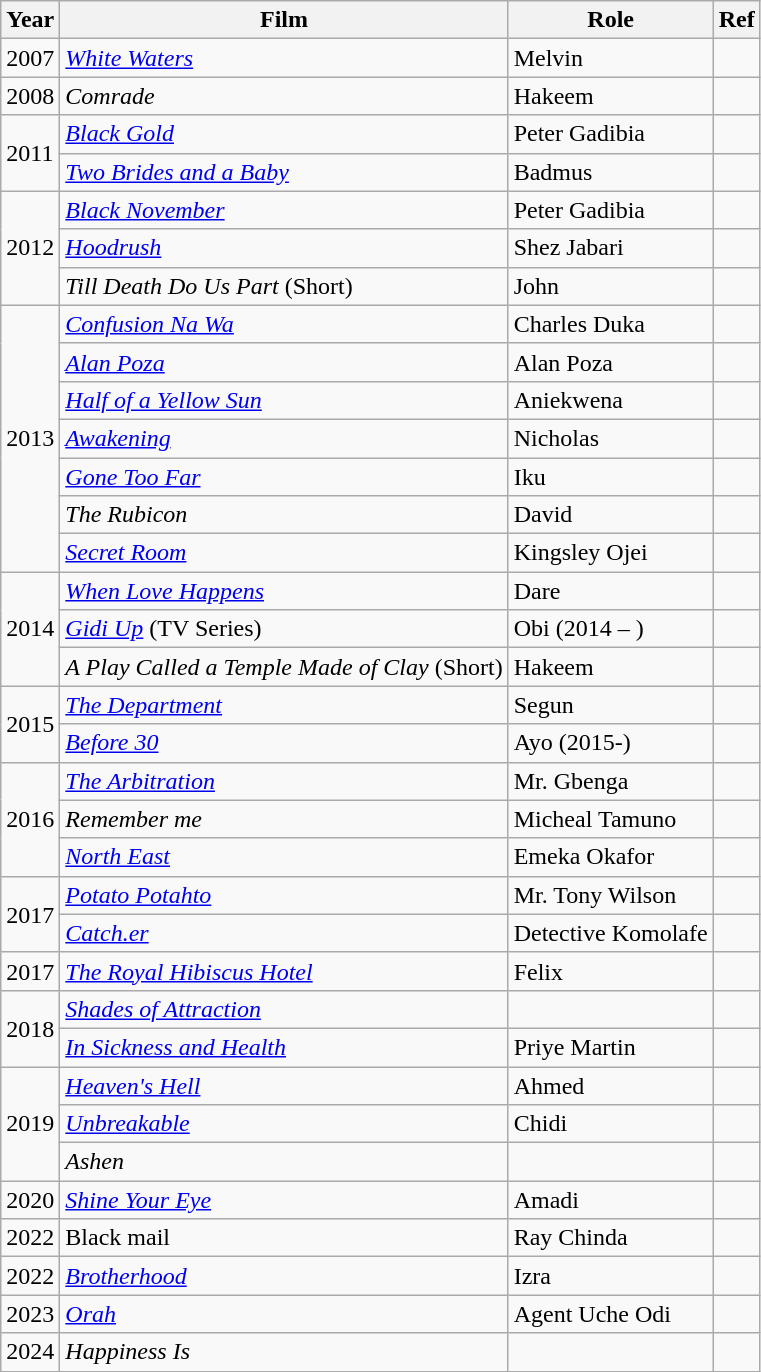<table class="wikitable sortable">
<tr>
<th>Year</th>
<th>Film</th>
<th>Role</th>
<th>Ref</th>
</tr>
<tr>
<td>2007</td>
<td><em><a href='#'>White Waters</a></em></td>
<td>Melvin</td>
<td></td>
</tr>
<tr>
<td>2008</td>
<td><em>Comrade</em></td>
<td>Hakeem</td>
<td></td>
</tr>
<tr>
<td rowspan="2">2011</td>
<td><em><a href='#'>Black Gold</a></em></td>
<td>Peter Gadibia</td>
<td></td>
</tr>
<tr>
<td><em><a href='#'>Two Brides and a Baby</a></em></td>
<td>Badmus</td>
<td></td>
</tr>
<tr>
<td rowspan="3">2012</td>
<td><em><a href='#'>Black November</a></em></td>
<td>Peter Gadibia</td>
<td></td>
</tr>
<tr>
<td><em><a href='#'>Hoodrush</a></em></td>
<td>Shez Jabari</td>
<td></td>
</tr>
<tr>
<td><em>Till Death Do Us Part</em> (Short)</td>
<td>John</td>
<td></td>
</tr>
<tr>
<td rowspan="7">2013</td>
<td><em><a href='#'>Confusion Na Wa</a></em></td>
<td>Charles Duka</td>
<td></td>
</tr>
<tr>
<td><em><a href='#'>Alan Poza</a></em></td>
<td>Alan Poza</td>
<td></td>
</tr>
<tr>
<td><em><a href='#'>Half of a Yellow Sun</a></em></td>
<td>Aniekwena</td>
<td></td>
</tr>
<tr>
<td><em><a href='#'>Awakening</a></em></td>
<td>Nicholas</td>
<td></td>
</tr>
<tr>
<td><em><a href='#'>Gone Too Far</a></em></td>
<td>Iku</td>
<td></td>
</tr>
<tr>
<td><em>The Rubicon</em></td>
<td>David</td>
<td></td>
</tr>
<tr>
<td><a href='#'><em>Secret Room</em></a></td>
<td>Kingsley Ojei</td>
<td></td>
</tr>
<tr>
<td rowspan="3">2014</td>
<td><em><a href='#'>When Love Happens</a></em></td>
<td>Dare</td>
<td></td>
</tr>
<tr>
<td><em><a href='#'>Gidi Up</a></em> (TV Series)</td>
<td>Obi (2014 – )</td>
<td></td>
</tr>
<tr>
<td><em>A Play Called a Temple Made of Clay</em> (Short)</td>
<td>Hakeem</td>
<td></td>
</tr>
<tr>
<td rowspan="2">2015</td>
<td><em><a href='#'>The Department</a></em></td>
<td>Segun</td>
<td></td>
</tr>
<tr>
<td><em><a href='#'>Before 30</a></em></td>
<td>Ayo (2015-)</td>
<td></td>
</tr>
<tr>
<td rowspan="3">2016</td>
<td><em><a href='#'>The Arbitration</a></em></td>
<td>Mr. Gbenga</td>
<td></td>
</tr>
<tr>
<td><em>Remember me</em></td>
<td>Micheal Tamuno</td>
<td></td>
</tr>
<tr>
<td><a href='#'><em>North East</em></a></td>
<td>Emeka Okafor</td>
<td></td>
</tr>
<tr>
<td rowspan="2">2017</td>
<td><em><a href='#'>Potato Potahto</a></em></td>
<td>Mr. Tony Wilson</td>
<td><em></em></td>
</tr>
<tr>
<td><em><a href='#'>Catch.er</a></em></td>
<td>Detective Komolafe</td>
<td></td>
</tr>
<tr>
<td>2017</td>
<td><em><a href='#'>The Royal Hibiscus Hotel</a></em></td>
<td>Felix</td>
<td></td>
</tr>
<tr>
<td rowspan="2">2018</td>
<td><em><a href='#'>Shades of Attraction</a></em></td>
<td></td>
<td></td>
</tr>
<tr>
<td><em><a href='#'>In Sickness and Health</a></em></td>
<td>Priye Martin</td>
<td></td>
</tr>
<tr>
<td rowspan="3">2019</td>
<td><em><a href='#'>Heaven's Hell</a></em></td>
<td>Ahmed</td>
<td></td>
</tr>
<tr>
<td><a href='#'><em>Unbreakable</em></a></td>
<td>Chidi</td>
<td></td>
</tr>
<tr>
<td><em>Ashen</em></td>
<td></td>
<td></td>
</tr>
<tr>
<td>2020</td>
<td><a href='#'><em>Shine Your Eye</em></a></td>
<td>Amadi</td>
<td></td>
</tr>
<tr>
<td>2022</td>
<td>Black mail</td>
<td>Ray Chinda</td>
<td></td>
</tr>
<tr>
<td>2022</td>
<td><em><a href='#'>Brotherhood</a></em></td>
<td>Izra</td>
</tr>
<tr>
<td>2023</td>
<td><em><a href='#'>Orah</a></em></td>
<td>Agent Uche Odi</td>
<td></td>
</tr>
<tr>
<td>2024</td>
<td><em>Happiness Is</em></td>
<td></td>
<td></td>
</tr>
</table>
